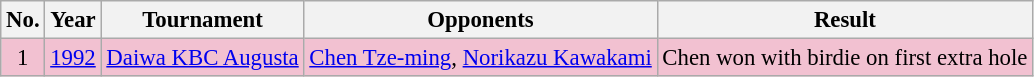<table class="wikitable" style="font-size:95%;">
<tr>
<th>No.</th>
<th>Year</th>
<th>Tournament</th>
<th>Opponents</th>
<th>Result</th>
</tr>
<tr style="background:#F2C1D1;">
<td align=center>1</td>
<td><a href='#'>1992</a></td>
<td><a href='#'>Daiwa KBC Augusta</a></td>
<td> <a href='#'>Chen Tze-ming</a>,  <a href='#'>Norikazu Kawakami</a></td>
<td>Chen won with birdie on first extra hole</td>
</tr>
</table>
